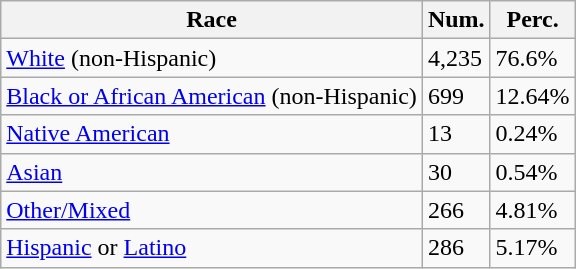<table class="wikitable">
<tr>
<th>Race</th>
<th>Num.</th>
<th>Perc.</th>
</tr>
<tr>
<td><a href='#'>White</a> (non-Hispanic)</td>
<td>4,235</td>
<td>76.6%</td>
</tr>
<tr>
<td><a href='#'>Black or African American</a> (non-Hispanic)</td>
<td>699</td>
<td>12.64%</td>
</tr>
<tr>
<td><a href='#'>Native American</a></td>
<td>13</td>
<td>0.24%</td>
</tr>
<tr>
<td><a href='#'>Asian</a></td>
<td>30</td>
<td>0.54%</td>
</tr>
<tr>
<td><a href='#'>Other/Mixed</a></td>
<td>266</td>
<td>4.81%</td>
</tr>
<tr>
<td><a href='#'>Hispanic</a> or <a href='#'>Latino</a></td>
<td>286</td>
<td>5.17%</td>
</tr>
</table>
